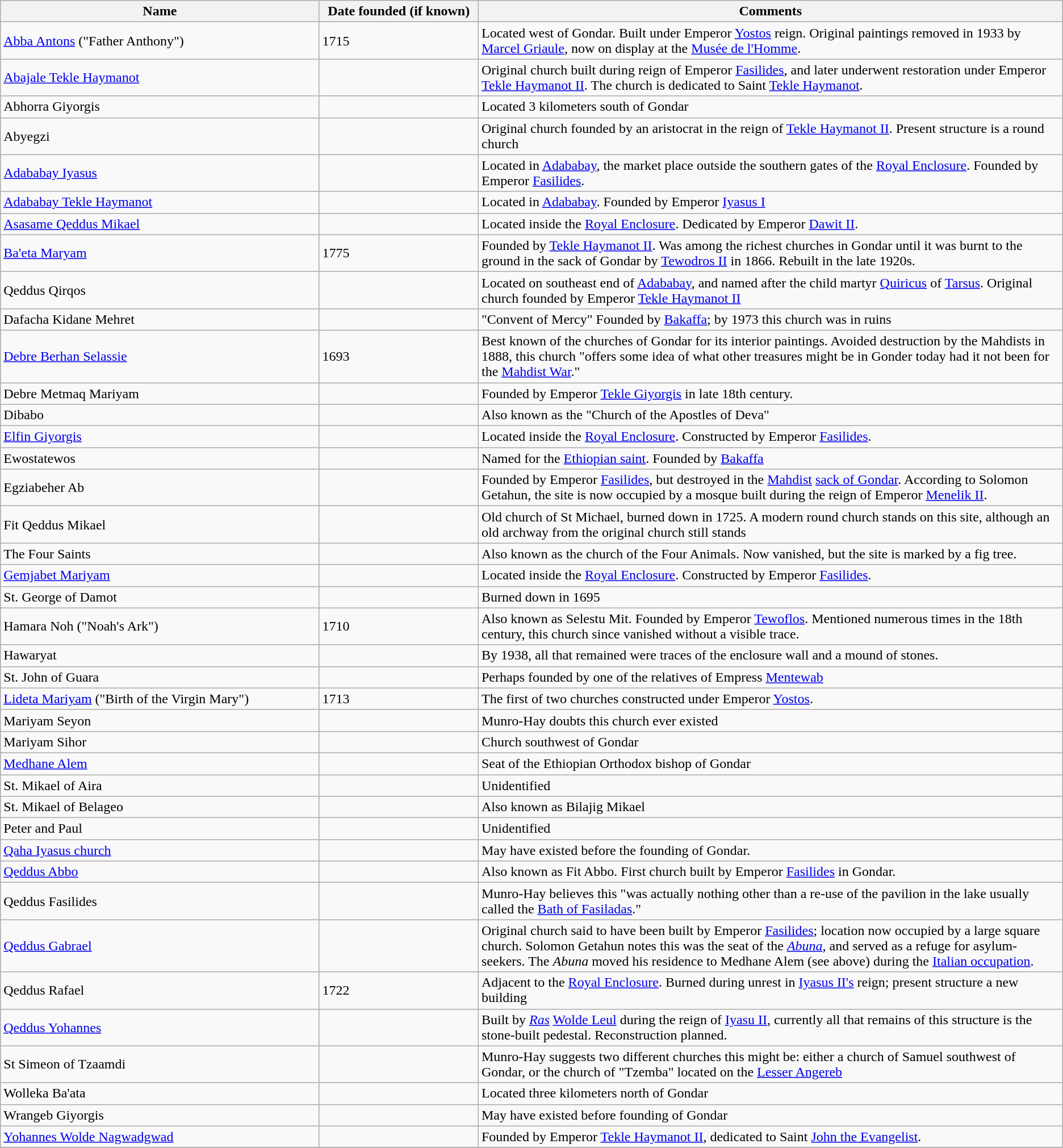<table class="wikitable">
<tr align=left>
<th width="30%">Name</th>
<th width="15%">Date founded (if known)</th>
<th width="55%">Comments</th>
</tr>
<tr>
<td><a href='#'>Abba Antons</a> ("Father Anthony")</td>
<td>1715</td>
<td>Located west of Gondar. Built under Emperor <a href='#'>Yostos</a> reign. Original paintings removed in 1933 by <a href='#'>Marcel Griaule</a>, now on display at the <a href='#'>Musée de l'Homme</a>.</td>
</tr>
<tr>
<td><a href='#'>Abajale Tekle Haymanot</a></td>
<td></td>
<td>Original church built during reign of Emperor <a href='#'>Fasilides</a>, and later underwent restoration under Emperor <a href='#'>Tekle Haymanot II</a>. The church is dedicated to Saint <a href='#'>Tekle Haymanot</a>.</td>
</tr>
<tr>
<td>Abhorra Giyorgis</td>
<td></td>
<td>Located 3 kilometers south of Gondar</td>
</tr>
<tr>
<td>Abyegzi</td>
<td></td>
<td>Original church founded by an aristocrat in the reign of <a href='#'>Tekle Haymanot II</a>. Present structure is a round church</td>
</tr>
<tr>
<td><a href='#'>Adababay Iyasus</a></td>
<td></td>
<td>Located in <a href='#'>Adababay</a>, the market place outside the southern gates of the <a href='#'>Royal Enclosure</a>. Founded by Emperor <a href='#'>Fasilides</a>.</td>
</tr>
<tr>
<td><a href='#'>Adababay Tekle Haymanot</a></td>
<td></td>
<td>Located in <a href='#'>Adababay</a>. Founded by Emperor <a href='#'>Iyasus I</a></td>
</tr>
<tr>
<td><a href='#'>Asasame Qeddus Mikael</a></td>
<td></td>
<td>Located inside the <a href='#'>Royal Enclosure</a>. Dedicated by Emperor <a href='#'>Dawit II</a>.</td>
</tr>
<tr>
<td><a href='#'>Ba'eta Maryam</a></td>
<td>1775</td>
<td>Founded by <a href='#'>Tekle Haymanot II</a>. Was among the richest churches in Gondar until it was burnt to the ground in the sack of Gondar by <a href='#'>Tewodros II</a> in 1866.  Rebuilt in the late 1920s.</td>
</tr>
<tr>
<td>Qeddus Qirqos</td>
<td></td>
<td>Located on southeast end of <a href='#'>Adababay</a>, and named after the child martyr <a href='#'>Quiricus</a> of <a href='#'>Tarsus</a>. Original church founded by Emperor <a href='#'>Tekle Haymanot II</a></td>
</tr>
<tr>
<td>Dafacha Kidane Mehret</td>
<td></td>
<td>"Convent of Mercy" Founded by <a href='#'>Bakaffa</a>; by 1973 this church was in ruins</td>
</tr>
<tr>
<td><a href='#'>Debre Berhan Selassie</a></td>
<td>1693</td>
<td>Best known of the churches of Gondar for its interior paintings. Avoided destruction by the Mahdists in 1888, this church "offers some idea of what other treasures might be in Gonder today had it not been for the <a href='#'>Mahdist War</a>."</td>
</tr>
<tr>
<td>Debre Metmaq Mariyam</td>
<td></td>
<td>Founded by Emperor <a href='#'>Tekle Giyorgis</a> in late 18th century.</td>
</tr>
<tr>
<td>Dibabo</td>
<td></td>
<td>Also known as the "Church of the Apostles of Deva"</td>
</tr>
<tr>
<td><a href='#'>Elfin Giyorgis</a></td>
<td></td>
<td>Located inside the <a href='#'>Royal Enclosure</a>. Constructed by Emperor <a href='#'>Fasilides</a>.</td>
</tr>
<tr>
<td>Ewostatewos</td>
<td></td>
<td>Named for the <a href='#'>Ethiopian saint</a>. Founded by <a href='#'>Bakaffa</a></td>
</tr>
<tr>
<td>Egziabeher Ab</td>
<td></td>
<td>Founded by Emperor <a href='#'>Fasilides</a>, but destroyed in the <a href='#'>Mahdist</a> <a href='#'>sack of Gondar</a>. According to Solomon Getahun, the site is now occupied by a mosque built during the reign of Emperor <a href='#'>Menelik II</a>.</td>
</tr>
<tr>
<td>Fit Qeddus Mikael</td>
<td></td>
<td>Old church of St Michael, burned down in 1725. A modern round church stands on this site, although an old archway from the original church still stands</td>
</tr>
<tr>
<td>The Four Saints</td>
<td></td>
<td>Also known as the church of the Four Animals. Now vanished, but the site is marked by a fig tree.</td>
</tr>
<tr>
<td><a href='#'>Gemjabet Mariyam</a></td>
<td></td>
<td>Located inside the <a href='#'>Royal Enclosure</a>. Constructed by Emperor <a href='#'>Fasilides</a>.</td>
</tr>
<tr>
<td>St. George of Damot</td>
<td></td>
<td>Burned down in 1695</td>
</tr>
<tr>
<td>Hamara Noh ("Noah's Ark")</td>
<td>1710</td>
<td>Also known as Selestu Mit. Founded by Emperor <a href='#'>Tewoflos</a>. Mentioned numerous times in the 18th century, this church since vanished without a visible trace.</td>
</tr>
<tr>
<td>Hawaryat</td>
<td></td>
<td>By 1938, all that remained were traces of the enclosure wall and a mound of stones.</td>
</tr>
<tr>
<td>St. John of Guara</td>
<td></td>
<td>Perhaps founded by one of the relatives of Empress <a href='#'>Mentewab</a></td>
</tr>
<tr>
<td><a href='#'>Lideta Mariyam</a> ("Birth of the Virgin Mary")</td>
<td>1713</td>
<td>The first of two churches constructed under Emperor <a href='#'>Yostos</a>.</td>
</tr>
<tr>
<td>Mariyam Seyon</td>
<td></td>
<td>Munro-Hay doubts this church ever existed</td>
</tr>
<tr>
<td>Mariyam Sihor</td>
<td></td>
<td>Church southwest of Gondar</td>
</tr>
<tr>
<td><a href='#'>Medhane Alem</a></td>
<td></td>
<td>Seat of the Ethiopian Orthodox bishop of Gondar</td>
</tr>
<tr>
<td>St. Mikael of Aira</td>
<td></td>
<td>Unidentified</td>
</tr>
<tr>
<td>St. Mikael of Belageo</td>
<td></td>
<td>Also known as Bilajig Mikael</td>
</tr>
<tr>
<td>Peter and Paul</td>
<td></td>
<td>Unidentified</td>
</tr>
<tr>
<td><a href='#'>Qaha Iyasus church</a></td>
<td></td>
<td>May have existed before the founding of Gondar.</td>
</tr>
<tr>
<td><a href='#'>Qeddus Abbo</a></td>
<td></td>
<td>Also known as Fit Abbo. First church built by Emperor <a href='#'>Fasilides</a> in Gondar.</td>
</tr>
<tr>
<td>Qeddus Fasilides</td>
<td></td>
<td>Munro-Hay believes this "was actually nothing other than a re-use of the pavilion in the lake usually called the <a href='#'>Bath of Fasiladas</a>."</td>
</tr>
<tr>
<td><a href='#'>Qeddus Gabrael</a></td>
<td></td>
<td>Original church said to have been built by Emperor <a href='#'>Fasilides</a>; location now occupied by a large square church. Solomon Getahun notes this was the seat of the <em><a href='#'>Abuna</a></em>, and served as a refuge for asylum-seekers. The <em>Abuna</em> moved his residence to Medhane Alem (see above) during the <a href='#'>Italian occupation</a>.</td>
</tr>
<tr>
<td>Qeddus Rafael</td>
<td>1722</td>
<td>Adjacent to the <a href='#'>Royal Enclosure</a>. Burned during unrest in <a href='#'>Iyasus II's</a> reign; present structure a new building</td>
</tr>
<tr>
<td><a href='#'>Qeddus Yohannes</a></td>
<td></td>
<td>Built by <em><a href='#'>Ras</a></em> <a href='#'>Wolde Leul</a> during the reign of <a href='#'>Iyasu II</a>, currently all that remains of this structure is the stone-built pedestal. Reconstruction planned.</td>
</tr>
<tr>
<td>St Simeon of Tzaamdi</td>
<td></td>
<td>Munro-Hay suggests two different churches this might be: either a church of Samuel southwest of Gondar, or the church of "Tzemba" located on the <a href='#'>Lesser Angereb</a></td>
</tr>
<tr>
<td>Wolleka Ba'ata</td>
<td></td>
<td>Located three kilometers north of Gondar</td>
</tr>
<tr>
<td>Wrangeb Giyorgis</td>
<td></td>
<td>May have existed before founding of Gondar</td>
</tr>
<tr>
<td><a href='#'>Yohannes Wolde Nagwadgwad</a></td>
<td></td>
<td>Founded by Emperor <a href='#'>Tekle Haymanot II</a>, dedicated to Saint <a href='#'>John the Evangelist</a>.</td>
</tr>
<tr>
</tr>
</table>
